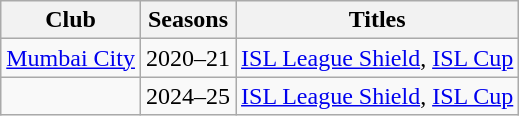<table class="wikitable sortable">
<tr>
<th>Club</th>
<th>Seasons</th>
<th>Titles</th>
</tr>
<tr>
<td><a href='#'>Mumbai City</a></td>
<td>2020–21</td>
<td><a href='#'>ISL League Shield</a>, <a href='#'>ISL Cup</a></td>
</tr>
<tr>
<td></td>
<td>2024–25</td>
<td><a href='#'>ISL League Shield</a>, <a href='#'>ISL Cup</a></td>
</tr>
</table>
